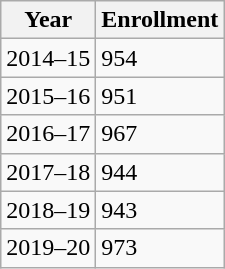<table class="wikitable">
<tr>
<th>Year</th>
<th>Enrollment</th>
</tr>
<tr>
<td>2014–15</td>
<td>954</td>
</tr>
<tr>
<td>2015–16</td>
<td>951</td>
</tr>
<tr>
<td>2016–17</td>
<td>967</td>
</tr>
<tr>
<td>2017–18</td>
<td>944</td>
</tr>
<tr>
<td>2018–19</td>
<td>943</td>
</tr>
<tr>
<td>2019–20</td>
<td>973</td>
</tr>
</table>
